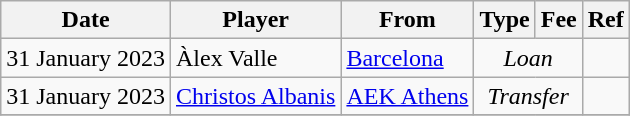<table class="wikitable">
<tr>
<th>Date</th>
<th>Player</th>
<th>From</th>
<th>Type</th>
<th>Fee</th>
<th>Ref</th>
</tr>
<tr>
<td>31 January 2023</td>
<td> Àlex Valle</td>
<td><a href='#'>Barcelona</a></td>
<td colspan=2 align=center><em>Loan</em></td>
<td align=center></td>
</tr>
<tr>
<td>31 January 2023</td>
<td> <a href='#'>Christos Albanis</a></td>
<td> <a href='#'>AEK Athens</a></td>
<td colspan=2 align=center><em>Transfer</em></td>
<td align=center></td>
</tr>
<tr>
</tr>
</table>
